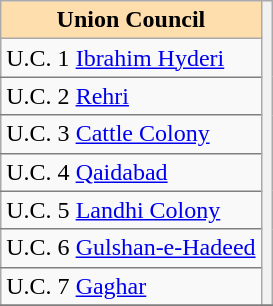<table class="sortable wikitable" align="left">
<tr>
<th style="background:#ffdead;"><strong>Union Council</strong></th>
<th rowspan=8 style="border-bottom:1px solid grey;" valign="top" class="unsortable"><br><br></th>
</tr>
<tr>
<td style="border-bottom:1px solid grey;">U.C. 1 <a href='#'>Ibrahim Hyderi</a></td>
</tr>
<tr>
<td style="border-bottom:1px solid grey;">U.C. 2 <a href='#'>Rehri</a></td>
</tr>
<tr>
<td style="border-bottom:1px solid grey;">U.C. 3 <a href='#'>Cattle Colony</a></td>
</tr>
<tr>
<td style="border-bottom:1px solid grey;">U.C. 4 <a href='#'>Qaidabad</a></td>
</tr>
<tr>
<td style="border-bottom:1px solid grey;">U.C. 5 <a href='#'>Landhi Colony</a></td>
</tr>
<tr>
<td style="border-bottom:1px solid grey;">U.C. 6 <a href='#'>Gulshan-e-Hadeed</a></td>
</tr>
<tr>
<td style="border-bottom:1px solid grey;">U.C. 7 <a href='#'>Gaghar</a></td>
</tr>
<tr style="border-bottom:1px solid grey;"|U.C. 7>
</tr>
</table>
